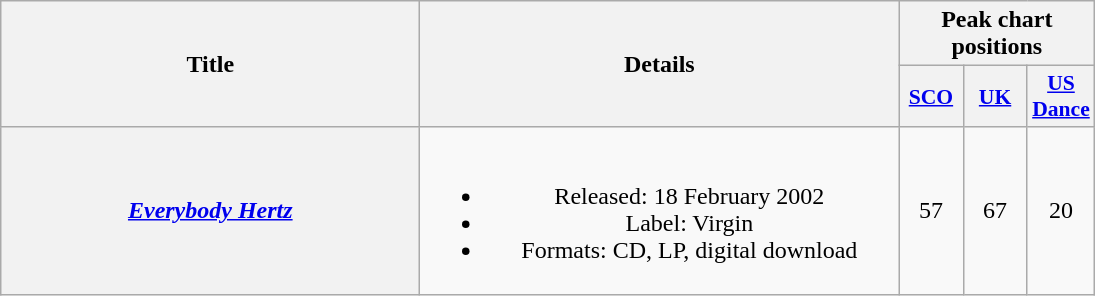<table class="wikitable plainrowheaders" style="text-align:center;" border="1">
<tr>
<th scope="col" rowspan="2" style="width:17em;">Title</th>
<th scope="col" rowspan="2" style="width:19.5em;">Details</th>
<th scope="col" colspan="3">Peak chart positions</th>
</tr>
<tr>
<th scope="col" style="width:2.5em;font-size:90%;"><a href='#'>SCO</a><br></th>
<th scope="col" style="width:2.5em;font-size:90%;"><a href='#'>UK</a><br></th>
<th scope="col" style="width:2.5em;font-size:90%;"><a href='#'>US<br>Dance</a><br></th>
</tr>
<tr>
<th scope="row"><em><a href='#'>Everybody Hertz</a></em></th>
<td><br><ul><li>Released: 18 February 2002</li><li>Label: Virgin</li><li>Formats: CD, LP, digital download</li></ul></td>
<td>57</td>
<td>67</td>
<td>20</td>
</tr>
</table>
